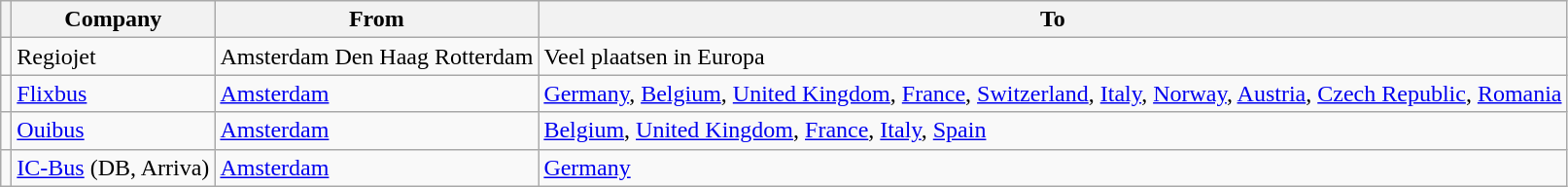<table class="wikitable">
<tr style="background:#f9f9f9;">
<th></th>
<th>Company</th>
<th>From</th>
<th>To</th>
</tr>
<tr>
<td></td>
<td>Regiojet</td>
<td>Amsterdam Den Haag Rotterdam</td>
<td>Veel plaatsen in Europa</td>
</tr>
<tr>
<td></td>
<td><a href='#'>Flixbus</a></td>
<td><a href='#'>Amsterdam</a></td>
<td><a href='#'>Germany</a>, <a href='#'>Belgium</a>, <a href='#'>United Kingdom</a>, <a href='#'>France</a>, <a href='#'>Switzerland</a>, <a href='#'>Italy</a>, <a href='#'>Norway</a>, <a href='#'>Austria</a>, <a href='#'>Czech Republic</a>, <a href='#'>Romania</a></td>
</tr>
<tr>
<td></td>
<td><a href='#'>Ouibus</a></td>
<td><a href='#'>Amsterdam</a></td>
<td><a href='#'>Belgium</a>, <a href='#'>United Kingdom</a>, <a href='#'>France</a>, <a href='#'>Italy</a>, <a href='#'>Spain</a></td>
</tr>
<tr>
<td></td>
<td><a href='#'>IC-Bus</a> (DB, Arriva)</td>
<td><a href='#'>Amsterdam</a></td>
<td><a href='#'>Germany</a></td>
</tr>
</table>
